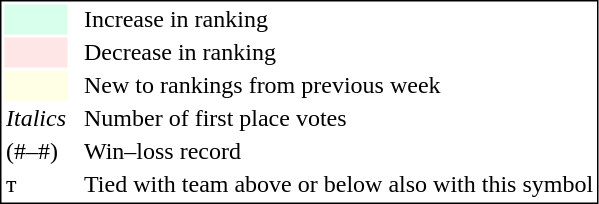<table style="border:1px solid black;">
<tr>
<td style="background:#D8FFEB; width:20px;"></td>
<td> </td>
<td>Increase in ranking</td>
</tr>
<tr>
<td style="background:#FFE6E6; width:20px;"></td>
<td> </td>
<td>Decrease in ranking</td>
</tr>
<tr>
<td style="background:#FFFFE6; width:20px;"></td>
<td> </td>
<td>New to rankings from previous week</td>
</tr>
<tr>
<td><em>Italics</em></td>
<td> </td>
<td>Number of first place votes</td>
</tr>
<tr>
<td>(#–#)</td>
<td> </td>
<td>Win–loss record</td>
</tr>
<tr>
<td>т</td>
<td></td>
<td>Tied with team above or below also with this symbol</td>
</tr>
</table>
